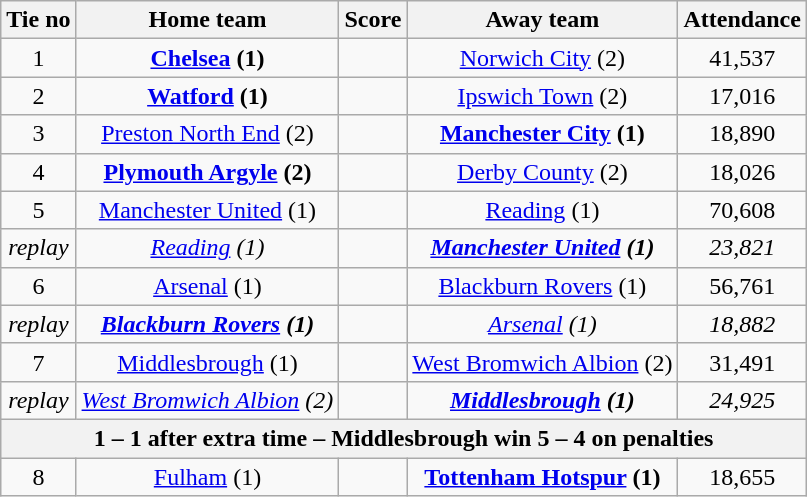<table class="wikitable" style="text-align: center">
<tr>
<th>Tie no</th>
<th>Home team</th>
<th>Score</th>
<th>Away team</th>
<th>Attendance</th>
</tr>
<tr>
<td>1</td>
<td><strong><a href='#'>Chelsea</a> (1)</strong></td>
<td></td>
<td><a href='#'>Norwich City</a> (2)</td>
<td>41,537</td>
</tr>
<tr>
<td>2</td>
<td><strong><a href='#'>Watford</a> (1)</strong></td>
<td></td>
<td><a href='#'>Ipswich Town</a> (2)</td>
<td>17,016</td>
</tr>
<tr>
<td>3</td>
<td><a href='#'>Preston North End</a> (2)</td>
<td></td>
<td><strong><a href='#'>Manchester City</a> (1)</strong></td>
<td>18,890</td>
</tr>
<tr>
<td>4</td>
<td><strong><a href='#'>Plymouth Argyle</a> (2)</strong></td>
<td></td>
<td><a href='#'>Derby County</a> (2)</td>
<td>18,026</td>
</tr>
<tr>
<td>5</td>
<td><a href='#'>Manchester United</a> (1)</td>
<td></td>
<td><a href='#'>Reading</a> (1)</td>
<td>70,608</td>
</tr>
<tr>
<td><em>replay</em></td>
<td><em><a href='#'>Reading</a> (1)</em></td>
<td><em></em></td>
<td><strong><em><a href='#'>Manchester United</a> (1)</em></strong></td>
<td><em>23,821</em></td>
</tr>
<tr>
<td>6</td>
<td><a href='#'>Arsenal</a> (1)</td>
<td></td>
<td><a href='#'>Blackburn Rovers</a> (1)</td>
<td>56,761</td>
</tr>
<tr>
<td><em>replay</em></td>
<td><strong><em><a href='#'>Blackburn Rovers</a> (1)</em></strong></td>
<td><em></em></td>
<td><em><a href='#'>Arsenal</a> (1)</em></td>
<td><em>18,882</em></td>
</tr>
<tr>
<td>7</td>
<td><a href='#'>Middlesbrough</a> (1)</td>
<td></td>
<td><a href='#'>West Bromwich Albion</a> (2)</td>
<td>31,491</td>
</tr>
<tr>
<td><em>replay</em></td>
<td><em><a href='#'>West Bromwich Albion</a> (2)</em></td>
<td><em></em></td>
<td><strong><em><a href='#'>Middlesbrough</a> (1)</em></strong></td>
<td><em>24,925</em></td>
</tr>
<tr>
<th colspan="5">1 – 1 after extra time – Middlesbrough win 5 – 4 on penalties</th>
</tr>
<tr>
<td>8</td>
<td><a href='#'>Fulham</a> (1)</td>
<td></td>
<td><strong><a href='#'>Tottenham Hotspur</a> (1)</strong></td>
<td>18,655</td>
</tr>
</table>
